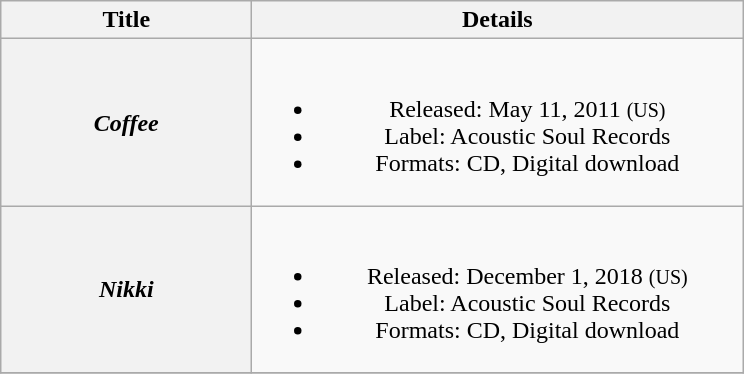<table class="wikitable plainrowheaders" style="text-align:center">
<tr>
<th scope="col" style="width:10em">Title</th>
<th scope="col" style="width:20em">Details</th>
</tr>
<tr>
<th scope="row"><em>Coffee</em></th>
<td><br><ul><li>Released: May 11, 2011 <small>(US)</small></li><li>Label: Acoustic Soul Records</li><li>Formats: CD, Digital download</li></ul></td>
</tr>
<tr>
<th scope="row"><em>Nikki</em></th>
<td><br><ul><li>Released: December 1, 2018 <small>(US)</small></li><li>Label: Acoustic Soul Records</li><li>Formats: CD, Digital download</li></ul></td>
</tr>
<tr>
</tr>
</table>
